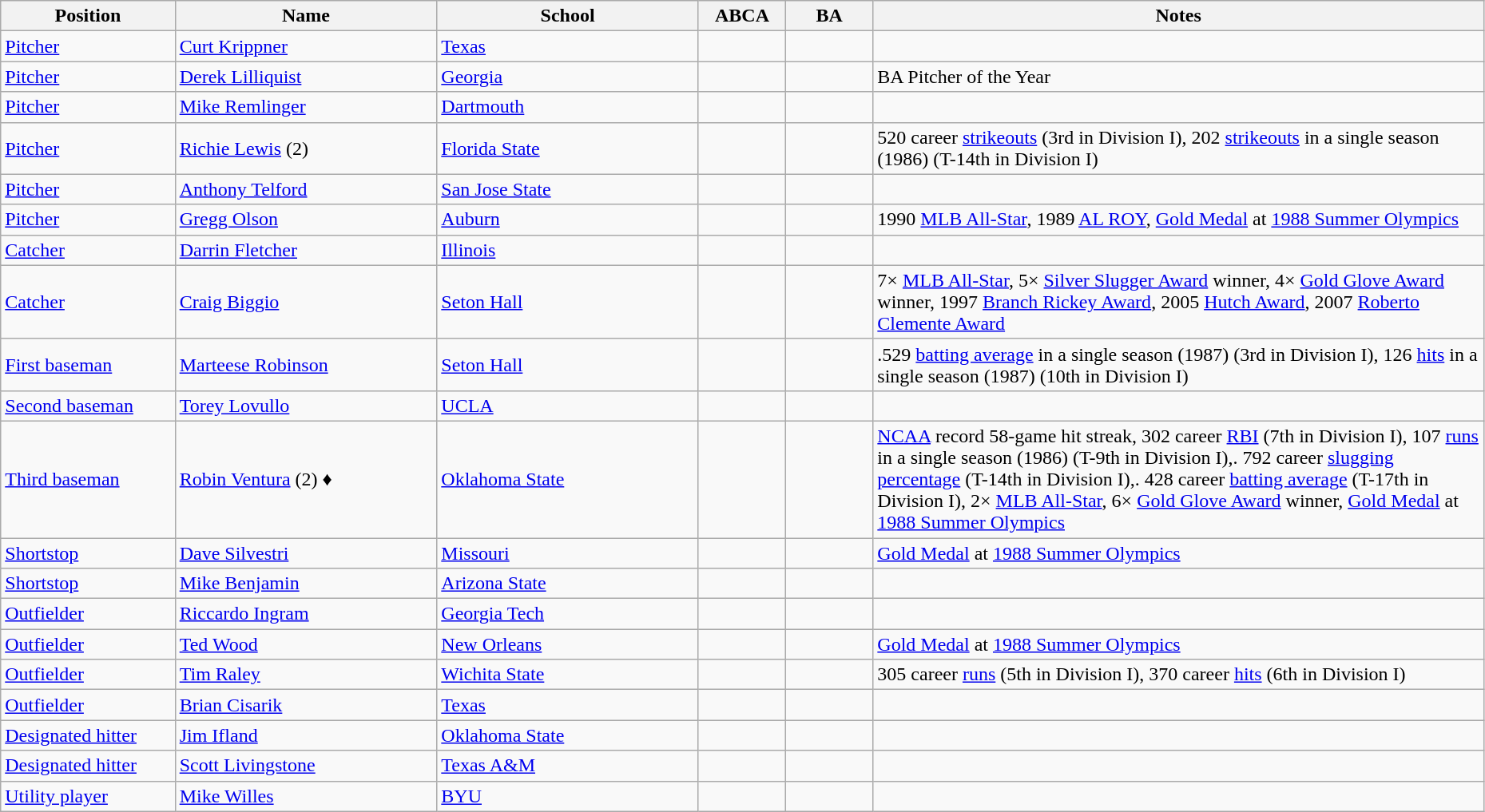<table class="wikitable sortable" style="width:98%;">
<tr>
<th width=10%>Position</th>
<th width=15%>Name</th>
<th width=15%>School</th>
<th width=5%>ABCA</th>
<th width=5%>BA</th>
<th width=35% class="unsortable">Notes</th>
</tr>
<tr>
<td><a href='#'>Pitcher</a></td>
<td><a href='#'>Curt Krippner</a></td>
<td><a href='#'>Texas</a></td>
<td></td>
<td></td>
<td></td>
</tr>
<tr>
<td><a href='#'>Pitcher</a></td>
<td><a href='#'>Derek Lilliquist</a></td>
<td><a href='#'>Georgia</a></td>
<td></td>
<td></td>
<td>BA Pitcher of the Year</td>
</tr>
<tr>
<td><a href='#'>Pitcher</a></td>
<td><a href='#'>Mike Remlinger</a></td>
<td><a href='#'>Dartmouth</a></td>
<td></td>
<td></td>
<td></td>
</tr>
<tr>
<td><a href='#'>Pitcher</a></td>
<td><a href='#'>Richie Lewis</a> (2)</td>
<td><a href='#'>Florida State</a></td>
<td></td>
<td></td>
<td>520 career <a href='#'>strikeouts</a> (3rd in Division I), 202 <a href='#'>strikeouts</a> in a single season (1986) (T-14th in Division I)</td>
</tr>
<tr>
<td><a href='#'>Pitcher</a></td>
<td><a href='#'>Anthony Telford</a></td>
<td><a href='#'>San Jose State</a></td>
<td></td>
<td></td>
<td></td>
</tr>
<tr>
<td><a href='#'>Pitcher</a></td>
<td><a href='#'>Gregg Olson</a></td>
<td><a href='#'>Auburn</a></td>
<td></td>
<td></td>
<td>1990 <a href='#'>MLB All-Star</a>, 1989 <a href='#'>AL ROY</a>, <a href='#'>Gold Medal</a> at <a href='#'>1988 Summer Olympics</a></td>
</tr>
<tr>
<td><a href='#'>Catcher</a></td>
<td><a href='#'>Darrin Fletcher</a></td>
<td><a href='#'>Illinois</a></td>
<td></td>
<td></td>
<td></td>
</tr>
<tr>
<td><a href='#'>Catcher</a></td>
<td><a href='#'>Craig Biggio</a></td>
<td><a href='#'>Seton Hall</a></td>
<td></td>
<td></td>
<td>7× <a href='#'>MLB All-Star</a>, 5× <a href='#'>Silver Slugger Award</a> winner, 4× <a href='#'>Gold Glove Award</a> winner, 1997 <a href='#'>Branch Rickey Award</a>, 2005 <a href='#'>Hutch Award</a>, 2007 <a href='#'>Roberto Clemente Award</a></td>
</tr>
<tr>
<td><a href='#'>First baseman</a></td>
<td><a href='#'>Marteese Robinson</a></td>
<td><a href='#'>Seton Hall</a></td>
<td></td>
<td></td>
<td>.529 <a href='#'>batting average</a> in a single season (1987) (3rd in Division I), 126 <a href='#'>hits</a> in a single season (1987) (10th in Division I)</td>
</tr>
<tr>
<td><a href='#'>Second baseman</a></td>
<td><a href='#'>Torey Lovullo</a></td>
<td><a href='#'>UCLA</a></td>
<td></td>
<td></td>
<td></td>
</tr>
<tr>
<td><a href='#'>Third baseman</a></td>
<td><a href='#'>Robin Ventura</a> (2) ♦</td>
<td><a href='#'>Oklahoma State</a></td>
<td></td>
<td></td>
<td><a href='#'>NCAA</a> record 58-game hit streak, 302 career <a href='#'>RBI</a> (7th in Division I), 107 <a href='#'>runs</a> in a single season (1986) (T-9th in Division I),. 792 career <a href='#'>slugging percentage</a> (T-14th in Division I),. 428 career <a href='#'>batting average</a> (T-17th in Division I), 2× <a href='#'>MLB All-Star</a>, 6× <a href='#'>Gold Glove Award</a> winner, <a href='#'>Gold Medal</a> at <a href='#'>1988 Summer Olympics</a></td>
</tr>
<tr>
<td><a href='#'>Shortstop</a></td>
<td><a href='#'>Dave Silvestri</a></td>
<td><a href='#'>Missouri</a></td>
<td></td>
<td></td>
<td><a href='#'>Gold Medal</a> at <a href='#'>1988 Summer Olympics</a></td>
</tr>
<tr>
<td><a href='#'>Shortstop</a></td>
<td><a href='#'>Mike Benjamin</a></td>
<td><a href='#'>Arizona State</a></td>
<td></td>
<td></td>
<td></td>
</tr>
<tr>
<td><a href='#'>Outfielder</a></td>
<td><a href='#'>Riccardo Ingram</a></td>
<td><a href='#'>Georgia Tech</a></td>
<td></td>
<td></td>
<td></td>
</tr>
<tr>
<td><a href='#'>Outfielder</a></td>
<td><a href='#'>Ted Wood</a></td>
<td><a href='#'>New Orleans</a></td>
<td></td>
<td></td>
<td><a href='#'>Gold Medal</a> at <a href='#'>1988 Summer Olympics</a></td>
</tr>
<tr>
<td><a href='#'>Outfielder</a></td>
<td><a href='#'>Tim Raley</a></td>
<td><a href='#'>Wichita State</a></td>
<td></td>
<td></td>
<td>305 career <a href='#'>runs</a> (5th in Division I), 370 career <a href='#'>hits</a> (6th in Division I) </td>
</tr>
<tr>
<td><a href='#'>Outfielder</a></td>
<td><a href='#'>Brian Cisarik</a></td>
<td><a href='#'>Texas</a></td>
<td></td>
<td></td>
<td></td>
</tr>
<tr>
<td><a href='#'>Designated hitter</a></td>
<td><a href='#'>Jim Ifland</a></td>
<td><a href='#'>Oklahoma State</a></td>
<td></td>
<td></td>
<td></td>
</tr>
<tr>
<td><a href='#'>Designated hitter</a></td>
<td><a href='#'>Scott Livingstone</a></td>
<td><a href='#'>Texas A&M</a></td>
<td></td>
<td></td>
<td></td>
</tr>
<tr>
<td><a href='#'>Utility player</a></td>
<td><a href='#'>Mike Willes</a></td>
<td><a href='#'>BYU</a></td>
<td></td>
<td></td>
<td></td>
</tr>
</table>
